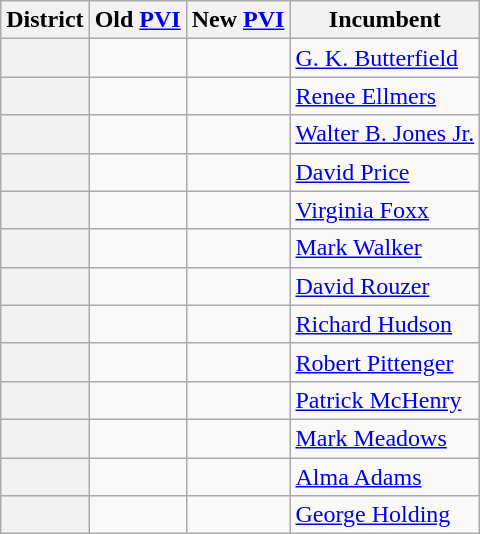<table class="wikitable sortable">
<tr>
<th>District</th>
<th>Old <a href='#'>PVI</a></th>
<th>New <a href='#'>PVI</a></th>
<th>Incumbent</th>
</tr>
<tr>
<th></th>
<td></td>
<td></td>
<td><a href='#'>G. K. Butterfield</a></td>
</tr>
<tr>
<th></th>
<td></td>
<td></td>
<td><a href='#'>Renee Ellmers</a></td>
</tr>
<tr>
<th></th>
<td></td>
<td></td>
<td><a href='#'>Walter B. Jones Jr.</a></td>
</tr>
<tr>
<th></th>
<td></td>
<td></td>
<td><a href='#'>David Price</a></td>
</tr>
<tr>
<th></th>
<td></td>
<td></td>
<td><a href='#'>Virginia Foxx</a></td>
</tr>
<tr>
<th></th>
<td></td>
<td></td>
<td><a href='#'>Mark Walker</a></td>
</tr>
<tr>
<th></th>
<td></td>
<td></td>
<td><a href='#'>David Rouzer</a></td>
</tr>
<tr>
<th></th>
<td></td>
<td></td>
<td><a href='#'>Richard Hudson</a></td>
</tr>
<tr>
<th></th>
<td></td>
<td></td>
<td><a href='#'>Robert Pittenger</a></td>
</tr>
<tr>
<th></th>
<td></td>
<td></td>
<td><a href='#'>Patrick McHenry</a></td>
</tr>
<tr>
<th></th>
<td></td>
<td></td>
<td><a href='#'>Mark Meadows</a></td>
</tr>
<tr>
<th></th>
<td></td>
<td></td>
<td><a href='#'>Alma Adams</a></td>
</tr>
<tr>
<th></th>
<td></td>
<td></td>
<td><a href='#'>George Holding</a></td>
</tr>
</table>
